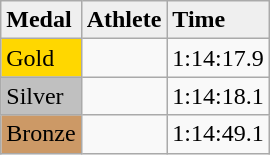<table class="wikitable">
<tr style="background:#efefef;">
<td><strong>Medal</strong></td>
<td><strong>Athlete</strong></td>
<td><strong>Time</strong></td>
</tr>
<tr>
<td style="background:gold;">Gold</td>
<td></td>
<td>1:14:17.9</td>
</tr>
<tr>
<td style="background:silver;">Silver</td>
<td></td>
<td>1:14:18.1</td>
</tr>
<tr>
<td style="background:#c96;">Bronze</td>
<td></td>
<td>1:14:49.1</td>
</tr>
</table>
